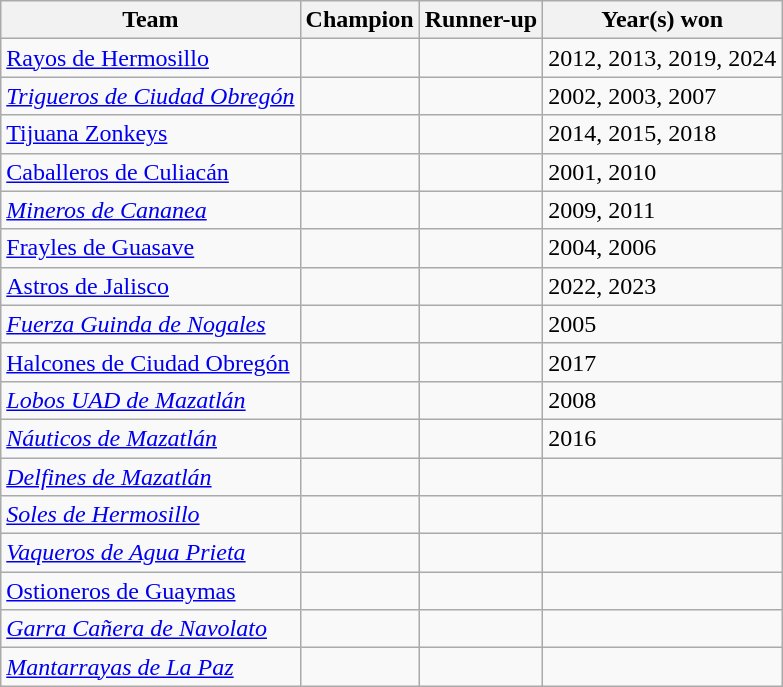<table class="wikitable sortable">
<tr>
<th>Team</th>
<th>Champion</th>
<th>Runner-up</th>
<th>Year(s) won</th>
</tr>
<tr>
<td><a href='#'>Rayos de Hermosillo</a></td>
<td></td>
<td></td>
<td>2012, 2013, 2019, 2024</td>
</tr>
<tr>
<td><em><a href='#'>Trigueros de Ciudad Obregón</a></em></td>
<td></td>
<td></td>
<td>2002, 2003, 2007</td>
</tr>
<tr>
<td><a href='#'>Tijuana Zonkeys</a></td>
<td></td>
<td></td>
<td>2014, 2015, 2018</td>
</tr>
<tr>
<td><a href='#'>Caballeros de Culiacán</a></td>
<td></td>
<td></td>
<td>2001, 2010</td>
</tr>
<tr>
<td><em><a href='#'>Mineros de Cananea</a></em></td>
<td></td>
<td></td>
<td>2009, 2011</td>
</tr>
<tr>
<td><a href='#'>Frayles de Guasave</a></td>
<td></td>
<td></td>
<td>2004, 2006</td>
</tr>
<tr>
<td><a href='#'>Astros de Jalisco</a></td>
<td></td>
<td></td>
<td>2022, 2023</td>
</tr>
<tr>
<td><em><a href='#'>Fuerza Guinda de Nogales</a></em></td>
<td></td>
<td></td>
<td>2005</td>
</tr>
<tr>
<td><a href='#'>Halcones de Ciudad Obregón</a></td>
<td></td>
<td></td>
<td>2017</td>
</tr>
<tr>
<td><em><a href='#'>Lobos UAD de Mazatlán</a></em></td>
<td></td>
<td></td>
<td>2008</td>
</tr>
<tr>
<td><em><a href='#'>Náuticos de Mazatlán</a></em></td>
<td></td>
<td></td>
<td>2016</td>
</tr>
<tr>
<td><em><a href='#'>Delfines de Mazatlán</a></em></td>
<td></td>
<td></td>
<td></td>
</tr>
<tr>
<td><em><a href='#'>Soles de Hermosillo</a></em></td>
<td></td>
<td></td>
<td></td>
</tr>
<tr>
<td><em><a href='#'>Vaqueros de Agua Prieta</a></em></td>
<td></td>
<td></td>
<td></td>
</tr>
<tr>
<td><a href='#'>Ostioneros de Guaymas</a></td>
<td></td>
<td></td>
<td></td>
</tr>
<tr>
<td><em><a href='#'>Garra Cañera de Navolato</a></em></td>
<td></td>
<td></td>
<td></td>
</tr>
<tr>
<td><em><a href='#'>Mantarrayas de La Paz</a></em></td>
<td></td>
<td></td>
<td></td>
</tr>
</table>
